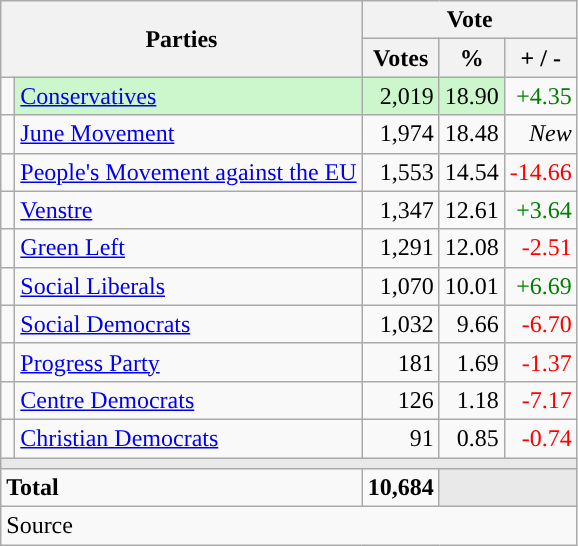<table class="wikitable" style="text-align:right;">
<tr>
<th style="text-align:centre;" rowspan="2" colspan="2" width="225">Parties</th>
<th colspan="3">Vote</th>
</tr>
<tr>
<th width="15">Votes</th>
<th width="15">%</th>
<th width="15">+ / -</th>
</tr>
<tr>
<td width="2" style="color:inherit;background:"></td>
<td bgcolor=#ccf7cc   align="left"><a href='#'>Conservatives</a></td>
<td bgcolor=#ccf7cc>2,019</td>
<td bgcolor=#ccf7cc>18.90</td>
<td style=color:green;>+4.35</td>
</tr>
<tr>
<td width="2" style="color:inherit;background:"></td>
<td align="left"><a href='#'>June Movement</a></td>
<td>1,974</td>
<td>18.48</td>
<td><em>New</em></td>
</tr>
<tr>
<td width="2" style="color:inherit;background:"></td>
<td align="left"><a href='#'>People's Movement against the EU</a></td>
<td>1,553</td>
<td>14.54</td>
<td style=color:red;>-14.66</td>
</tr>
<tr>
<td width="2" style="color:inherit;background:"></td>
<td align="left"><a href='#'>Venstre</a></td>
<td>1,347</td>
<td>12.61</td>
<td style=color:green;>+3.64</td>
</tr>
<tr>
<td width="2" style="color:inherit;background:"></td>
<td align="left"><a href='#'>Green Left</a></td>
<td>1,291</td>
<td>12.08</td>
<td style=color:red;>-2.51</td>
</tr>
<tr>
<td width="2" style="color:inherit;background:"></td>
<td align="left"><a href='#'>Social Liberals</a></td>
<td>1,070</td>
<td>10.01</td>
<td style=color:green;>+6.69</td>
</tr>
<tr>
<td width="2" style="color:inherit;background:"></td>
<td align="left"><a href='#'>Social Democrats</a></td>
<td>1,032</td>
<td>9.66</td>
<td style=color:red;>-6.70</td>
</tr>
<tr>
<td width="2" style="color:inherit;background:"></td>
<td align="left"><a href='#'>Progress Party</a></td>
<td>181</td>
<td>1.69</td>
<td style=color:red;>-1.37</td>
</tr>
<tr>
<td width="2" style="color:inherit;background:"></td>
<td align="left"><a href='#'>Centre Democrats</a></td>
<td>126</td>
<td>1.18</td>
<td style=color:red;>-7.17</td>
</tr>
<tr>
<td width="2" style="color:inherit;background:"></td>
<td align="left"><a href='#'>Christian Democrats</a></td>
<td>91</td>
<td>0.85</td>
<td style=color:red;>-0.74</td>
</tr>
<tr>
<td colspan="7" bgcolor="#E9E9E9"></td>
</tr>
<tr>
<td align="left" colspan="2"><strong>Total</strong></td>
<td><strong>10,684</strong></td>
<td bgcolor="#E9E9E9" colspan="2"></td>
</tr>
<tr>
<td align="left" colspan="6">Source</td>
</tr>
</table>
